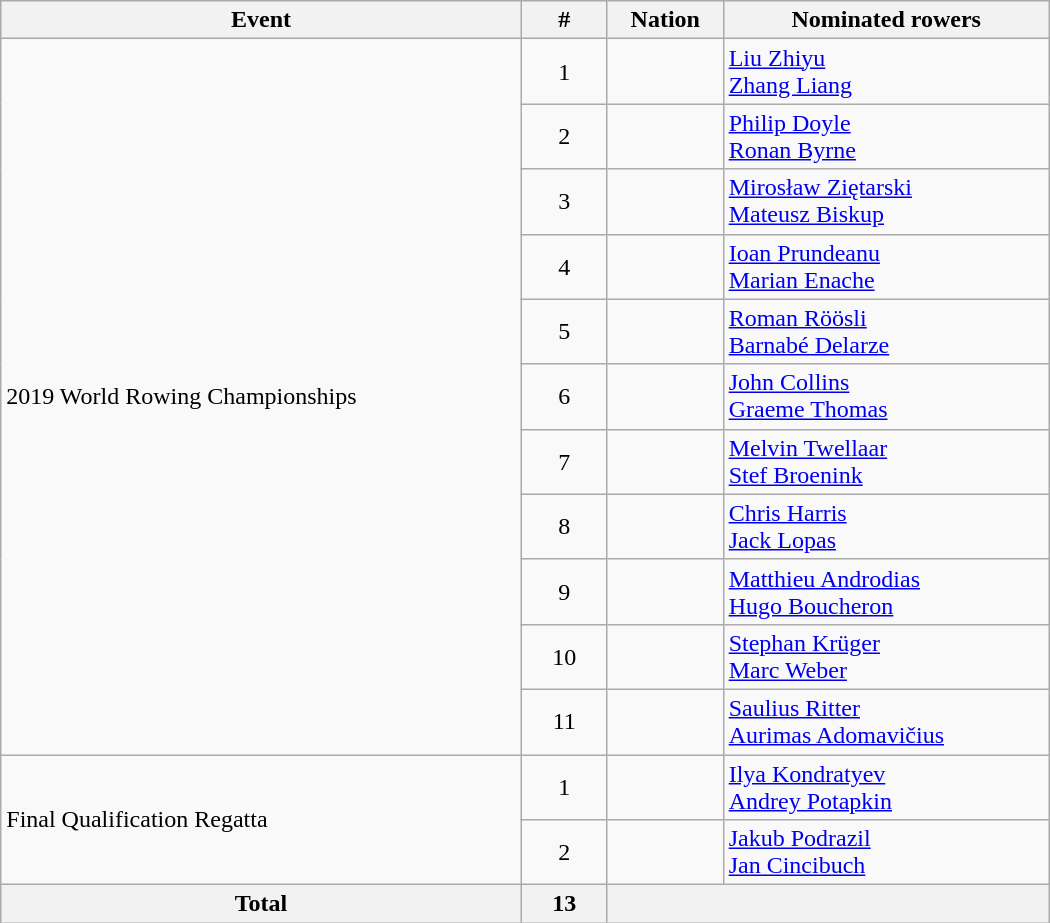<table class="wikitable"  style="width:700px; text-align:center;">
<tr>
<th>Event</th>
<th width=50>#</th>
<th>Nation</th>
<th>Nominated rowers</th>
</tr>
<tr>
<td rowspan=11 align=left>2019 World Rowing Championships</td>
<td>1</td>
<td align=left></td>
<td align=left><a href='#'>Liu Zhiyu</a><br><a href='#'>Zhang Liang</a></td>
</tr>
<tr>
<td>2</td>
<td align=left></td>
<td align=left><a href='#'>Philip Doyle</a><br><a href='#'>Ronan Byrne</a></td>
</tr>
<tr>
<td>3</td>
<td align=left></td>
<td align=left><a href='#'>Mirosław Ziętarski</a><br><a href='#'>Mateusz Biskup</a></td>
</tr>
<tr>
<td>4</td>
<td align=left></td>
<td align=left><a href='#'>Ioan Prundeanu</a><br><a href='#'>Marian Enache</a></td>
</tr>
<tr>
<td>5</td>
<td align=left></td>
<td align=left><a href='#'>Roman Röösli</a><br><a href='#'>Barnabé Delarze</a></td>
</tr>
<tr>
<td>6</td>
<td align=left></td>
<td align=left><a href='#'>John Collins</a><br><a href='#'>Graeme Thomas</a></td>
</tr>
<tr>
<td>7</td>
<td align=left></td>
<td align=left><a href='#'>Melvin Twellaar</a><br><a href='#'>Stef Broenink</a></td>
</tr>
<tr>
<td>8</td>
<td align=left></td>
<td align=left><a href='#'>Chris Harris</a><br><a href='#'>Jack Lopas</a></td>
</tr>
<tr>
<td>9</td>
<td align=left></td>
<td align=left><a href='#'>Matthieu Androdias</a><br><a href='#'>Hugo Boucheron</a></td>
</tr>
<tr>
<td>10</td>
<td align=left></td>
<td align=left><a href='#'>Stephan Krüger</a><br><a href='#'>Marc Weber</a></td>
</tr>
<tr>
<td>11</td>
<td align=left></td>
<td align=left><a href='#'>Saulius Ritter</a><br><a href='#'>Aurimas Adomavičius</a></td>
</tr>
<tr>
<td rowspan=2 align=left>Final Qualification Regatta</td>
<td>1</td>
<td align=left></td>
<td align=left><a href='#'>Ilya Kondratyev</a><br><a href='#'>Andrey Potapkin</a></td>
</tr>
<tr>
<td>2</td>
<td align=left></td>
<td align=left><a href='#'>Jakub Podrazil</a><br><a href='#'>Jan Cincibuch</a></td>
</tr>
<tr>
<th>Total</th>
<th>13</th>
<th colspan=2></th>
</tr>
</table>
